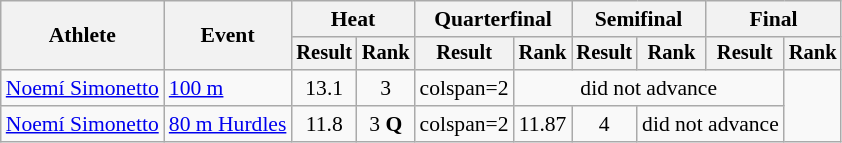<table class="wikitable" style="font-size:90%">
<tr>
<th rowspan=2>Athlete</th>
<th rowspan=2>Event</th>
<th colspan=2>Heat</th>
<th colspan=2>Quarterfinal</th>
<th colspan=2>Semifinal</th>
<th colspan=2>Final</th>
</tr>
<tr style="font-size:95%">
<th>Result</th>
<th>Rank</th>
<th>Result</th>
<th>Rank</th>
<th>Result</th>
<th>Rank</th>
<th>Result</th>
<th>Rank</th>
</tr>
<tr align=center>
<td align=left><a href='#'>Noemí Simonetto</a></td>
<td align=left><a href='#'>100 m</a></td>
<td>13.1</td>
<td>3</td>
<td>colspan=2 </td>
<td colspan=4>did not advance</td>
</tr>
<tr align=center>
<td align=left><a href='#'>Noemí Simonetto</a></td>
<td align=left><a href='#'>80 m Hurdles</a></td>
<td>11.8</td>
<td>3 <strong>Q</strong></td>
<td>colspan=2 </td>
<td>11.87</td>
<td>4</td>
<td colspan=2>did not advance</td>
</tr>
</table>
